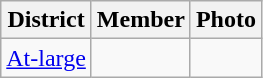<table class="wikitable sortable">
<tr>
<th>District</th>
<th>Member</th>
<th>Photo</th>
</tr>
<tr>
<td><a href='#'>At-large</a></td>
<td></td>
<td></td>
</tr>
</table>
